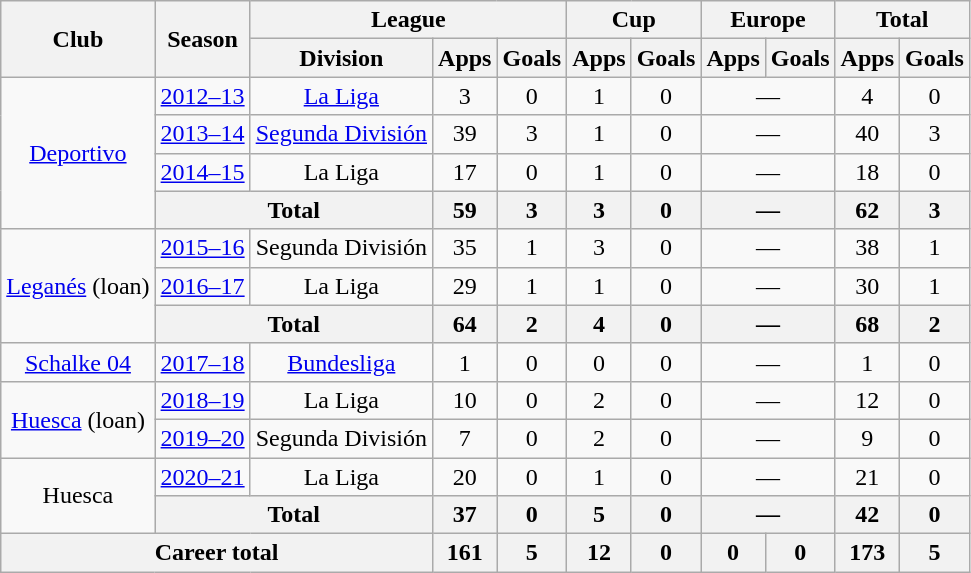<table class="wikitable" style="text-align: center;">
<tr>
<th rowspan="2">Club</th>
<th rowspan="2">Season</th>
<th colspan="3">League</th>
<th colspan="2">Cup</th>
<th colspan="2">Europe</th>
<th colspan="2">Total</th>
</tr>
<tr>
<th>Division</th>
<th>Apps</th>
<th>Goals</th>
<th>Apps</th>
<th>Goals</th>
<th>Apps</th>
<th>Goals</th>
<th>Apps</th>
<th>Goals</th>
</tr>
<tr>
<td rowspan="4"><a href='#'>Deportivo</a></td>
<td><a href='#'>2012–13</a></td>
<td><a href='#'>La Liga</a></td>
<td>3</td>
<td>0</td>
<td>1</td>
<td>0</td>
<td colspan="2">—</td>
<td>4</td>
<td>0</td>
</tr>
<tr>
<td><a href='#'>2013–14</a></td>
<td><a href='#'>Segunda División</a></td>
<td>39</td>
<td>3</td>
<td>1</td>
<td>0</td>
<td colspan="2">—</td>
<td>40</td>
<td>3</td>
</tr>
<tr>
<td><a href='#'>2014–15</a></td>
<td>La Liga</td>
<td>17</td>
<td>0</td>
<td>1</td>
<td>0</td>
<td colspan="2">—</td>
<td>18</td>
<td>0</td>
</tr>
<tr>
<th colspan="2">Total</th>
<th>59</th>
<th>3</th>
<th>3</th>
<th>0</th>
<th colspan="2">—</th>
<th>62</th>
<th>3</th>
</tr>
<tr>
<td rowspan="3"><a href='#'>Leganés</a> (loan)</td>
<td><a href='#'>2015–16</a></td>
<td>Segunda División</td>
<td>35</td>
<td>1</td>
<td>3</td>
<td>0</td>
<td colspan="2">—</td>
<td>38</td>
<td>1</td>
</tr>
<tr>
<td><a href='#'>2016–17</a></td>
<td>La Liga</td>
<td>29</td>
<td>1</td>
<td>1</td>
<td>0</td>
<td colspan="2">—</td>
<td>30</td>
<td>1</td>
</tr>
<tr>
<th colspan="2">Total</th>
<th>64</th>
<th>2</th>
<th>4</th>
<th>0</th>
<th colspan="2">—</th>
<th>68</th>
<th>2</th>
</tr>
<tr>
<td><a href='#'>Schalke 04</a></td>
<td><a href='#'>2017–18</a></td>
<td><a href='#'>Bundesliga</a></td>
<td>1</td>
<td>0</td>
<td>0</td>
<td>0</td>
<td colspan="2">—</td>
<td>1</td>
<td>0</td>
</tr>
<tr>
<td rowspan="2"><a href='#'>Huesca</a> (loan)</td>
<td><a href='#'>2018–19</a></td>
<td>La Liga</td>
<td>10</td>
<td>0</td>
<td>2</td>
<td>0</td>
<td colspan="2">—</td>
<td>12</td>
<td>0</td>
</tr>
<tr>
<td><a href='#'>2019–20</a></td>
<td>Segunda División</td>
<td>7</td>
<td>0</td>
<td>2</td>
<td>0</td>
<td colspan="2">—</td>
<td>9</td>
<td>0</td>
</tr>
<tr>
<td rowspan="2">Huesca</td>
<td><a href='#'>2020–21</a></td>
<td>La Liga</td>
<td>20</td>
<td>0</td>
<td>1</td>
<td>0</td>
<td colspan="2">—</td>
<td>21</td>
<td>0</td>
</tr>
<tr>
<th colspan="2">Total</th>
<th>37</th>
<th>0</th>
<th>5</th>
<th>0</th>
<th colspan="2">—</th>
<th>42</th>
<th>0</th>
</tr>
<tr>
<th colspan="3">Career total</th>
<th>161</th>
<th>5</th>
<th>12</th>
<th>0</th>
<th>0</th>
<th>0</th>
<th>173</th>
<th>5</th>
</tr>
</table>
